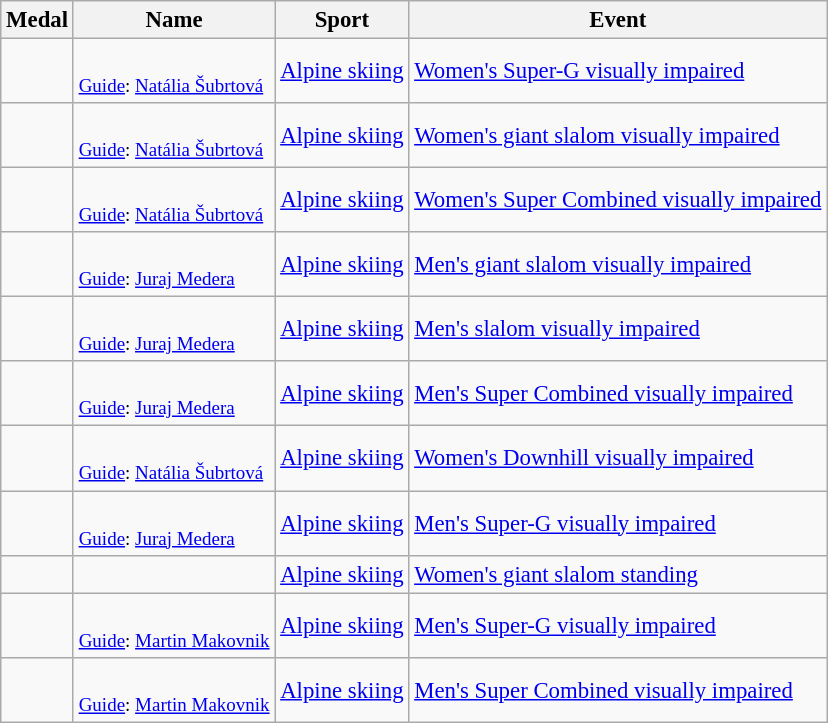<table class="wikitable sortable" style="font-size:95%">
<tr>
<th>Medal</th>
<th>Name</th>
<th>Sport</th>
<th>Event</th>
</tr>
<tr>
<td></td>
<td><br><small><a href='#'>Guide</a>: <a href='#'>Natália Šubrtová</a></small></td>
<td><a href='#'>Alpine skiing</a></td>
<td><a href='#'>Women's Super-G visually impaired</a></td>
</tr>
<tr>
<td></td>
<td><br><small><a href='#'>Guide</a>: <a href='#'>Natália Šubrtová</a></small></td>
<td><a href='#'>Alpine skiing</a></td>
<td><a href='#'>Women's giant slalom visually impaired</a></td>
</tr>
<tr>
<td></td>
<td><br><small><a href='#'>Guide</a>: <a href='#'>Natália Šubrtová</a></small></td>
<td><a href='#'>Alpine skiing</a></td>
<td><a href='#'>Women's Super Combined visually impaired</a></td>
</tr>
<tr>
<td></td>
<td><br><small><a href='#'>Guide</a>: <a href='#'>Juraj Medera</a></small></td>
<td><a href='#'>Alpine skiing</a></td>
<td><a href='#'>Men's giant slalom visually impaired</a></td>
</tr>
<tr>
<td></td>
<td><br><small><a href='#'>Guide</a>: <a href='#'>Juraj Medera</a></small></td>
<td><a href='#'>Alpine skiing</a></td>
<td><a href='#'>Men's slalom visually impaired</a></td>
</tr>
<tr>
<td></td>
<td><br><small><a href='#'>Guide</a>: <a href='#'>Juraj Medera</a></small></td>
<td><a href='#'>Alpine skiing</a></td>
<td><a href='#'>Men's Super Combined visually impaired</a></td>
</tr>
<tr>
<td></td>
<td><br><small><a href='#'>Guide</a>: <a href='#'>Natália Šubrtová</a></small></td>
<td><a href='#'>Alpine skiing</a></td>
<td><a href='#'>Women's Downhill visually impaired</a></td>
</tr>
<tr>
<td></td>
<td><br><small><a href='#'>Guide</a>: <a href='#'>Juraj Medera</a></small></td>
<td><a href='#'>Alpine skiing</a></td>
<td><a href='#'>Men's Super-G visually impaired</a></td>
</tr>
<tr>
<td></td>
<td></td>
<td><a href='#'>Alpine skiing</a></td>
<td><a href='#'>Women's giant slalom standing</a></td>
</tr>
<tr>
<td></td>
<td><br><small><a href='#'>Guide</a>: <a href='#'>Martin Makovnik</a></small></td>
<td><a href='#'>Alpine skiing</a></td>
<td><a href='#'>Men's Super-G visually impaired</a></td>
</tr>
<tr>
<td></td>
<td><br><small><a href='#'>Guide</a>: <a href='#'>Martin Makovnik</a></small></td>
<td><a href='#'>Alpine skiing</a></td>
<td><a href='#'>Men's Super Combined visually impaired</a></td>
</tr>
</table>
